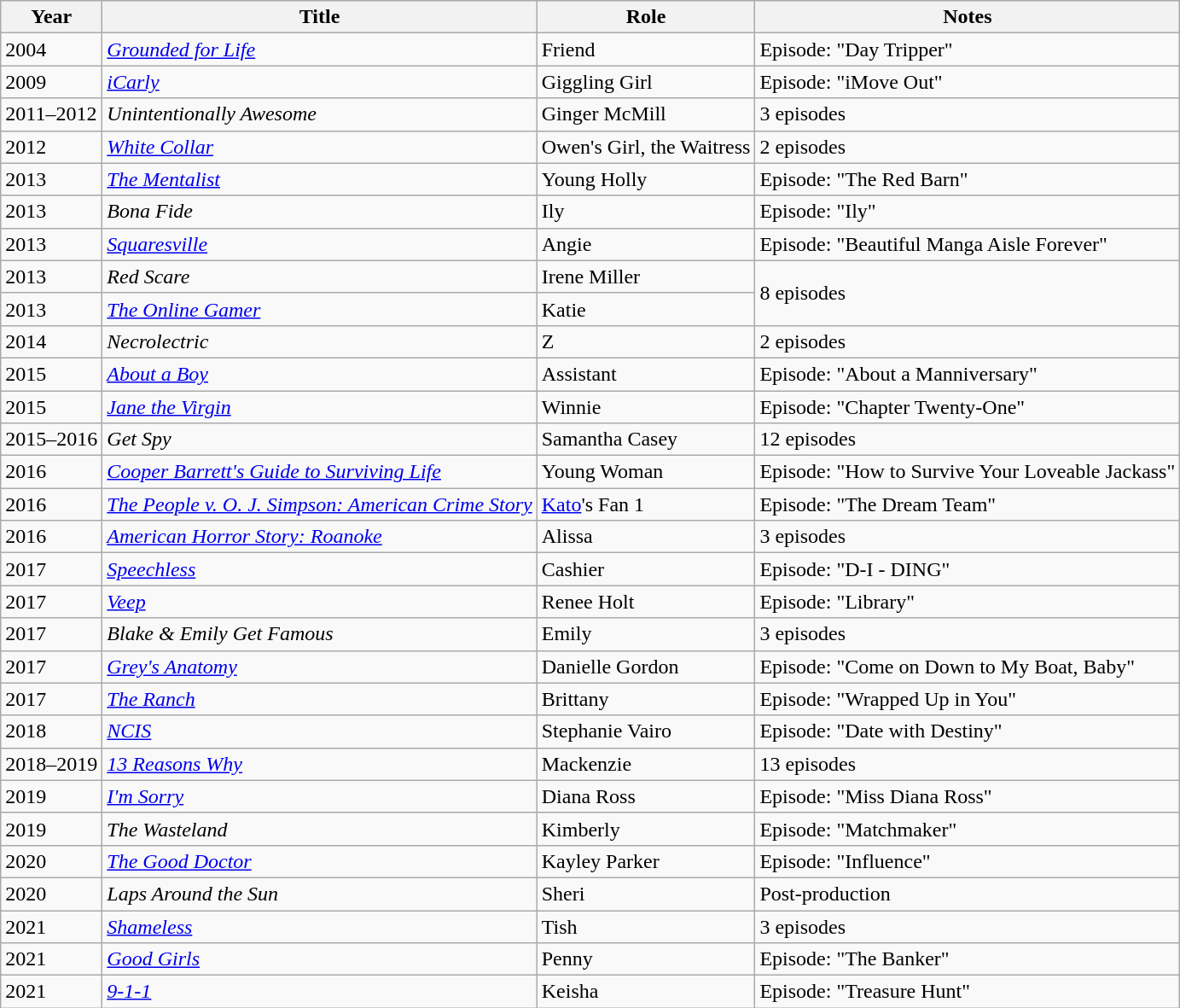<table class="wikitable sortable">
<tr>
<th>Year</th>
<th>Title</th>
<th>Role</th>
<th>Notes</th>
</tr>
<tr>
<td>2004</td>
<td><em><a href='#'>Grounded for Life</a></em></td>
<td>Friend</td>
<td>Episode: "Day Tripper"</td>
</tr>
<tr>
<td>2009</td>
<td><em><a href='#'>iCarly</a></em></td>
<td>Giggling Girl</td>
<td>Episode: "iMove Out"</td>
</tr>
<tr>
<td>2011–2012</td>
<td><em>Unintentionally Awesome</em></td>
<td>Ginger McMill</td>
<td>3 episodes</td>
</tr>
<tr>
<td>2012</td>
<td><a href='#'><em>White Collar</em></a></td>
<td>Owen's Girl, the Waitress</td>
<td>2 episodes</td>
</tr>
<tr>
<td>2013</td>
<td><em><a href='#'>The Mentalist</a></em></td>
<td>Young Holly</td>
<td>Episode: "The Red Barn"</td>
</tr>
<tr>
<td>2013</td>
<td><em>Bona Fide</em></td>
<td>Ily</td>
<td>Episode: "Ily"</td>
</tr>
<tr>
<td>2013</td>
<td><em><a href='#'>Squaresville</a></em></td>
<td>Angie</td>
<td>Episode: "Beautiful Manga Aisle Forever"</td>
</tr>
<tr>
<td>2013</td>
<td><em>Red Scare</em></td>
<td>Irene Miller</td>
<td rowspan="2">8 episodes</td>
</tr>
<tr>
<td>2013</td>
<td><a href='#'><em>The Online Gamer</em></a></td>
<td>Katie</td>
</tr>
<tr>
<td>2014</td>
<td><em>Necrolectric</em></td>
<td>Z</td>
<td>2 episodes</td>
</tr>
<tr>
<td>2015</td>
<td><a href='#'><em>About a Boy</em></a></td>
<td>Assistant</td>
<td>Episode: "About a Manniversary"</td>
</tr>
<tr>
<td>2015</td>
<td><em><a href='#'>Jane the Virgin</a></em></td>
<td>Winnie</td>
<td>Episode: "Chapter Twenty-One"</td>
</tr>
<tr>
<td>2015–2016</td>
<td><em>Get Spy</em></td>
<td>Samantha Casey</td>
<td>12 episodes</td>
</tr>
<tr>
<td>2016</td>
<td><em><a href='#'>Cooper Barrett's Guide to Surviving Life</a></em></td>
<td>Young Woman</td>
<td>Episode: "How to Survive Your Loveable Jackass"</td>
</tr>
<tr>
<td>2016</td>
<td><em><a href='#'>The People v. O. J. Simpson: American Crime Story</a></em></td>
<td><a href='#'>Kato</a>'s Fan 1</td>
<td>Episode: "The Dream Team"</td>
</tr>
<tr>
<td>2016</td>
<td><em><a href='#'>American Horror Story: Roanoke</a></em></td>
<td>Alissa</td>
<td>3 episodes</td>
</tr>
<tr>
<td>2017</td>
<td><a href='#'><em>Speechless</em></a></td>
<td>Cashier</td>
<td>Episode: "D-I - DING"</td>
</tr>
<tr>
<td>2017</td>
<td><em><a href='#'>Veep</a></em></td>
<td>Renee Holt</td>
<td>Episode: "Library"</td>
</tr>
<tr>
<td>2017</td>
<td><em>Blake & Emily Get Famous</em></td>
<td>Emily</td>
<td>3 episodes</td>
</tr>
<tr>
<td>2017</td>
<td><em><a href='#'>Grey's Anatomy</a></em></td>
<td>Danielle Gordon</td>
<td>Episode: "Come on Down to My Boat, Baby"</td>
</tr>
<tr>
<td>2017</td>
<td><em><a href='#'>The Ranch</a></em></td>
<td>Brittany</td>
<td>Episode: "Wrapped Up in You"</td>
</tr>
<tr>
<td>2018</td>
<td><a href='#'><em>NCIS</em></a></td>
<td>Stephanie Vairo</td>
<td>Episode: "Date with Destiny"</td>
</tr>
<tr>
<td>2018–2019</td>
<td><em><a href='#'>13 Reasons Why</a></em></td>
<td>Mackenzie</td>
<td>13 episodes</td>
</tr>
<tr>
<td>2019</td>
<td><a href='#'><em>I'm Sorry</em></a></td>
<td>Diana Ross</td>
<td>Episode: "Miss Diana Ross"</td>
</tr>
<tr>
<td>2019</td>
<td><em>The Wasteland</em></td>
<td>Kimberly</td>
<td>Episode: "Matchmaker"</td>
</tr>
<tr>
<td>2020</td>
<td><a href='#'><em>The Good Doctor</em></a></td>
<td>Kayley Parker</td>
<td>Episode: "Influence"</td>
</tr>
<tr>
<td>2020</td>
<td><em>Laps Around the Sun</em></td>
<td>Sheri</td>
<td>Post-production</td>
</tr>
<tr>
<td>2021</td>
<td><a href='#'><em>Shameless</em></a></td>
<td>Tish</td>
<td>3 episodes</td>
</tr>
<tr>
<td>2021</td>
<td><a href='#'><em>Good Girls</em></a></td>
<td>Penny</td>
<td>Episode: "The Banker"</td>
</tr>
<tr>
<td>2021</td>
<td><a href='#'><em>9-1-1</em></a></td>
<td>Keisha</td>
<td>Episode: "Treasure Hunt"</td>
</tr>
</table>
